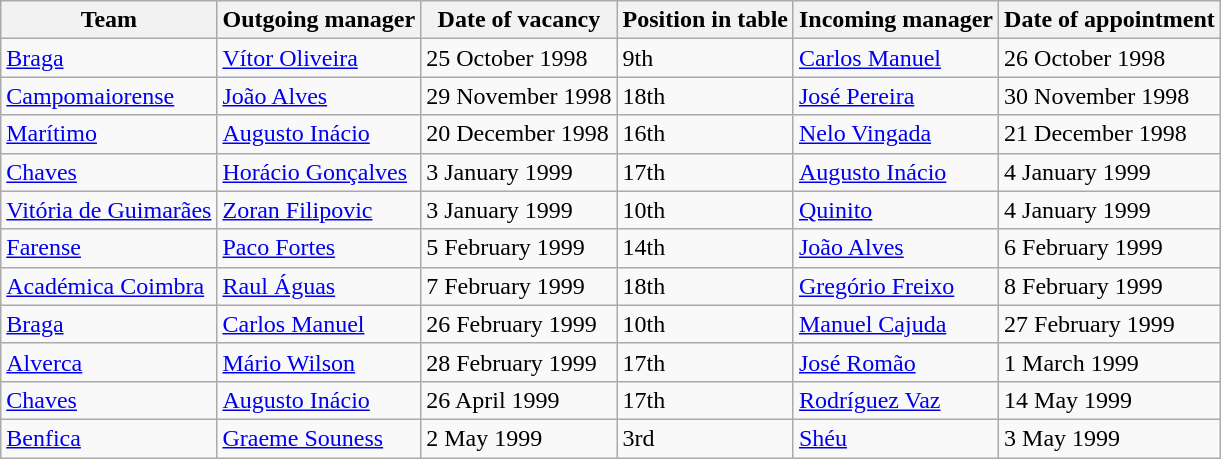<table class="wikitable sortable">
<tr>
<th>Team</th>
<th>Outgoing manager</th>
<th>Date of vacancy</th>
<th>Position in table</th>
<th>Incoming manager</th>
<th>Date of appointment</th>
</tr>
<tr>
<td><a href='#'>Braga</a></td>
<td> <a href='#'>Vítor Oliveira</a></td>
<td>25 October 1998</td>
<td>9th</td>
<td> <a href='#'>Carlos Manuel</a></td>
<td>26 October 1998</td>
</tr>
<tr>
<td><a href='#'>Campomaiorense</a></td>
<td> <a href='#'>João Alves</a></td>
<td>29 November 1998</td>
<td>18th</td>
<td> <a href='#'>José Pereira</a></td>
<td>30 November 1998</td>
</tr>
<tr>
<td><a href='#'>Marítimo</a></td>
<td> <a href='#'>Augusto Inácio</a></td>
<td>20 December 1998</td>
<td>16th</td>
<td> <a href='#'>Nelo Vingada</a></td>
<td>21 December 1998</td>
</tr>
<tr>
<td><a href='#'>Chaves</a></td>
<td> <a href='#'>Horácio Gonçalves</a></td>
<td>3 January 1999</td>
<td>17th</td>
<td> <a href='#'>Augusto Inácio</a></td>
<td>4 January 1999</td>
</tr>
<tr>
<td><a href='#'>Vitória de Guimarães</a></td>
<td> <a href='#'>Zoran Filipovic</a></td>
<td>3 January 1999</td>
<td>10th</td>
<td> <a href='#'>Quinito</a></td>
<td>4 January 1999</td>
</tr>
<tr>
<td><a href='#'>Farense</a></td>
<td> <a href='#'>Paco Fortes</a></td>
<td>5 February 1999</td>
<td>14th</td>
<td> <a href='#'>João Alves</a></td>
<td>6 February 1999</td>
</tr>
<tr>
<td><a href='#'>Académica Coimbra</a></td>
<td> <a href='#'>Raul Águas</a></td>
<td>7 February 1999</td>
<td>18th</td>
<td> <a href='#'>Gregório Freixo</a></td>
<td>8 February 1999</td>
</tr>
<tr>
<td><a href='#'>Braga</a></td>
<td> <a href='#'>Carlos Manuel</a></td>
<td>26 February 1999</td>
<td>10th</td>
<td> <a href='#'>Manuel Cajuda</a></td>
<td>27 February 1999</td>
</tr>
<tr>
<td><a href='#'>Alverca</a></td>
<td> <a href='#'>Mário Wilson</a></td>
<td>28 February 1999</td>
<td>17th</td>
<td> <a href='#'>José Romão</a></td>
<td>1 March 1999</td>
</tr>
<tr>
<td><a href='#'>Chaves</a></td>
<td> <a href='#'>Augusto Inácio</a></td>
<td>26 April 1999</td>
<td>17th</td>
<td> <a href='#'>Rodríguez Vaz</a></td>
<td>14 May 1999</td>
</tr>
<tr>
<td><a href='#'>Benfica</a></td>
<td> <a href='#'>Graeme Souness</a></td>
<td>2 May 1999</td>
<td>3rd</td>
<td> <a href='#'>Shéu</a></td>
<td>3 May 1999</td>
</tr>
</table>
